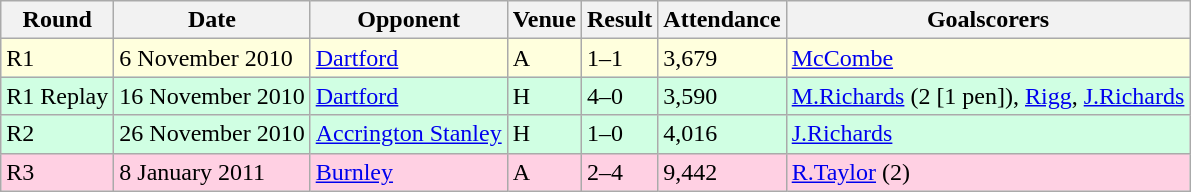<table class="wikitable">
<tr>
<th>Round</th>
<th>Date</th>
<th>Opponent</th>
<th>Venue</th>
<th>Result</th>
<th>Attendance</th>
<th>Goalscorers</th>
</tr>
<tr style="background-color: #ffffdd;">
<td>R1</td>
<td>6 November 2010</td>
<td><a href='#'>Dartford</a></td>
<td>A</td>
<td>1–1</td>
<td>3,679</td>
<td><a href='#'>McCombe</a></td>
</tr>
<tr style="background-color: #d0ffe3;">
<td>R1 Replay</td>
<td>16 November 2010</td>
<td><a href='#'>Dartford</a></td>
<td>H</td>
<td>4–0</td>
<td>3,590</td>
<td><a href='#'>M.Richards</a> (2 [1 pen]), <a href='#'>Rigg</a>, <a href='#'>J.Richards</a></td>
</tr>
<tr style="background-color: #d0ffe3;">
<td>R2</td>
<td>26 November 2010</td>
<td><a href='#'>Accrington Stanley</a></td>
<td>H</td>
<td>1–0</td>
<td>4,016</td>
<td><a href='#'>J.Richards</a></td>
</tr>
<tr style="background-color: #ffd0e3;">
<td>R3</td>
<td>8 January 2011</td>
<td><a href='#'>Burnley</a></td>
<td>A</td>
<td>2–4</td>
<td>9,442</td>
<td><a href='#'>R.Taylor</a> (2)</td>
</tr>
</table>
